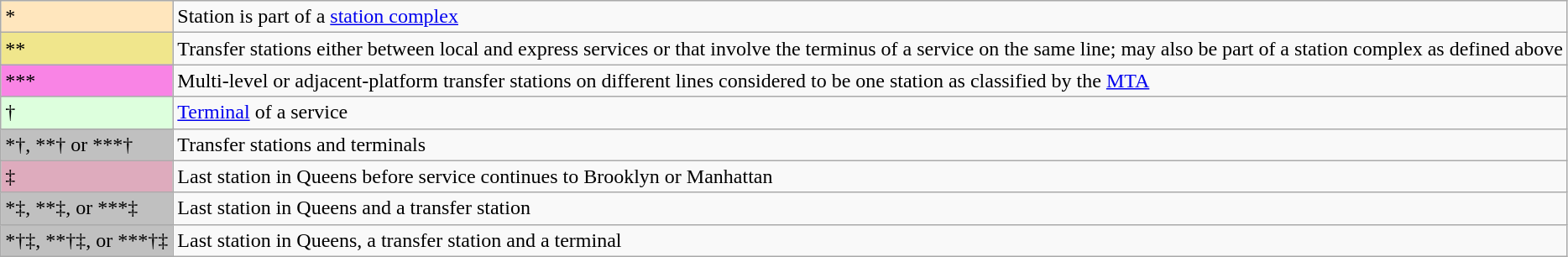<table class="wikitable" style="font-size:100%;">
<tr>
<td style="background-color:#FFE6BD">*</td>
<td>Station is part of a <a href='#'>station complex</a></td>
</tr>
<tr>
<td style="background-color:#F0E68C">**</td>
<td>Transfer stations either between local and express services or that involve the terminus of a service on the same line; may also be part of a station complex as defined above</td>
</tr>
<tr>
<td style="background-color:#F984E5">***</td>
<td>Multi-level or adjacent-platform transfer stations on different lines considered to be one station as classified by the <a href='#'>MTA</a></td>
</tr>
<tr>
<td style="background-color:#ddffdd">†</td>
<td><a href='#'>Terminal</a> of a service</td>
</tr>
<tr>
<td style="background-color:silver">*†, **† or ***†</td>
<td>Transfer stations and terminals</td>
</tr>
<tr>
<td style="background-color:#deabbd">‡</td>
<td>Last station in Queens before service continues to Brooklyn or Manhattan</td>
</tr>
<tr>
<td style="background-color:silver">*‡, **‡, or ***‡</td>
<td>Last station in Queens and a transfer station</td>
</tr>
<tr>
<td style="background-color:silver">*†‡, **†‡, or ***†‡</td>
<td>Last station in Queens, a transfer station and a terminal</td>
</tr>
</table>
